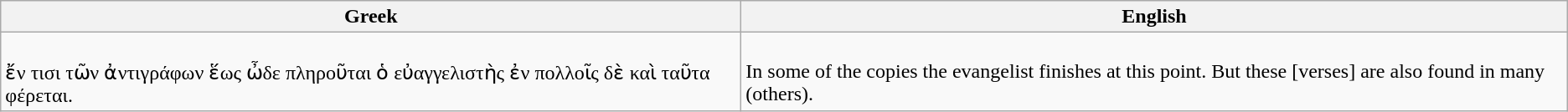<table class="wikitable">
<tr>
<th>Greek</th>
<th>English</th>
</tr>
<tr>
<td><br>ἔν τισι τῶν ἀντιγράφων ἕως ὦδε πληροῦται ὁ εὐαγγελιστὴς ἐν πολλοῖς δὲ καὶ ταῦτα φέρεται.</td>
<td><br>In some of the copies the evangelist finishes at this point. But these [verses] are also found in many (others).</td>
</tr>
</table>
